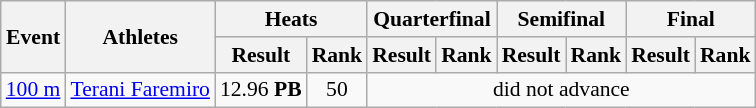<table class="wikitable" border="1" style="font-size:90%">
<tr>
<th rowspan="2">Event</th>
<th rowspan="2">Athletes</th>
<th colspan="2">Heats</th>
<th colspan="2">Quarterfinal</th>
<th colspan="2">Semifinal</th>
<th colspan="2">Final</th>
</tr>
<tr>
<th>Result</th>
<th>Rank</th>
<th>Result</th>
<th>Rank</th>
<th>Result</th>
<th>Rank</th>
<th>Result</th>
<th>Rank</th>
</tr>
<tr>
<td><a href='#'>100 m</a></td>
<td><a href='#'>Terani Faremiro</a></td>
<td align=center>12.96 <strong>PB</strong></td>
<td align=center>50</td>
<td align=center colspan=6>did not advance</td>
</tr>
</table>
